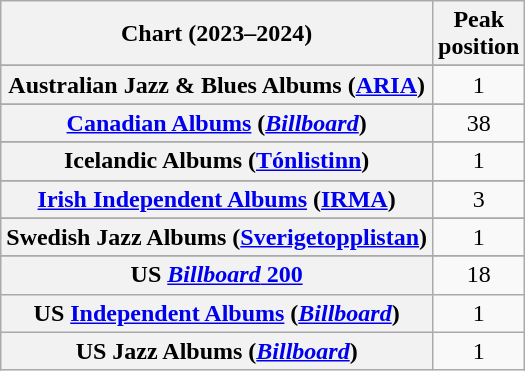<table class="wikitable sortable plainrowheaders" style="text-align:center">
<tr>
<th scope="col">Chart (2023–2024)</th>
<th scope="col">Peak<br>position</th>
</tr>
<tr>
</tr>
<tr>
<th scope="row">Australian Jazz & Blues Albums (<a href='#'>ARIA</a>)</th>
<td>1</td>
</tr>
<tr>
</tr>
<tr>
<th scope="row"><a href='#'>Canadian Albums</a> (<em><a href='#'>Billboard</a></em>)</th>
<td>38</td>
</tr>
<tr>
</tr>
<tr>
</tr>
<tr>
<th scope="row">Icelandic Albums (<a href='#'>Tónlistinn</a>)</th>
<td>1</td>
</tr>
<tr>
</tr>
<tr>
<th scope="row"><a href='#'>Irish Independent Albums</a> (<a href='#'>IRMA</a>)</th>
<td>3</td>
</tr>
<tr>
</tr>
<tr>
</tr>
<tr>
</tr>
<tr>
</tr>
<tr>
<th scope="row">Swedish Jazz Albums (<a href='#'>Sverigetopplistan</a>)</th>
<td>1</td>
</tr>
<tr>
</tr>
<tr>
</tr>
<tr>
<th scope="row">US <a href='#'><em>Billboard</em> 200</a></th>
<td>18</td>
</tr>
<tr>
<th scope="row">US <a href='#'>Independent Albums</a> (<em><a href='#'>Billboard</a></em>)</th>
<td>1</td>
</tr>
<tr>
<th scope="row">US Jazz Albums (<em><a href='#'>Billboard</a></em>)</th>
<td>1</td>
</tr>
</table>
